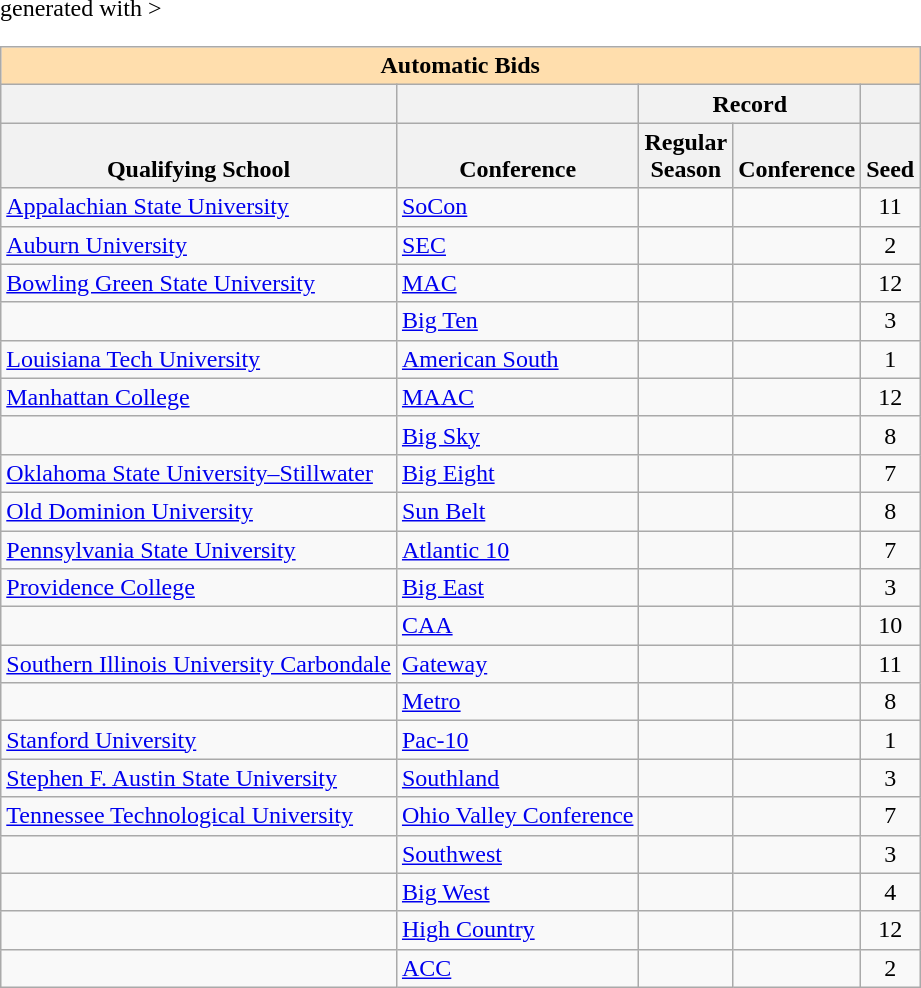<table class="wikitable sortable" <hiddentext>generated with   >
<tr>
<th style="background-color:#FFdead;font-weight:bold"   align="center" valign="bottom"  width="171" colspan="5" height="13">Automatic Bids</th>
</tr>
<tr>
<th height="13"    valign="bottom"> </th>
<th valign="bottom"> </th>
<th style="font-weight:bold"   colspan="2" align="center"  valign="bottom">Record</th>
<th valign="bottom"> </th>
</tr>
<tr style="font-weight:bold"   valign="bottom">
<th height="13">Qualifying School</th>
<th>Conference</th>
<th>Regular<br> Season</th>
<th>Conference</th>
<th>Seed</th>
</tr>
<tr>
<td height="13"  valign="bottom"><a href='#'>Appalachian State University</a></td>
<td valign="bottom"><a href='#'>SoCon</a></td>
<td align="center"  valign="bottom"></td>
<td align="center"  valign="bottom"></td>
<td align="center"  valign="bottom">11</td>
</tr>
<tr>
<td height="13"  valign="bottom"><a href='#'>Auburn University</a></td>
<td valign="bottom"><a href='#'>SEC</a></td>
<td align="center"  valign="bottom"></td>
<td align="center"  valign="bottom"></td>
<td align="center"  valign="bottom">2</td>
</tr>
<tr>
<td height="13"  valign="bottom"><a href='#'>Bowling Green State University</a></td>
<td valign="bottom"><a href='#'>MAC</a></td>
<td align="center"  valign="bottom"></td>
<td align="center"  valign="bottom"></td>
<td align="center"  valign="bottom">12</td>
</tr>
<tr>
<td height="13"  valign="bottom"></td>
<td valign="bottom"><a href='#'>Big Ten</a></td>
<td align="center"  valign="bottom"></td>
<td align="center"  valign="bottom"></td>
<td align="center"  valign="bottom">3</td>
</tr>
<tr>
<td height="13"  valign="bottom"><a href='#'>Louisiana Tech University</a></td>
<td valign="bottom"><a href='#'>American South</a></td>
<td align="center"  valign="bottom"></td>
<td align="center"  valign="bottom"></td>
<td align="center"  valign="bottom">1</td>
</tr>
<tr>
<td height="13"  valign="bottom"><a href='#'>Manhattan College</a></td>
<td valign="bottom"><a href='#'>MAAC</a></td>
<td align="center"  valign="bottom"></td>
<td align="center"  valign="bottom"></td>
<td align="center"  valign="bottom">12</td>
</tr>
<tr>
<td height="13"  valign="bottom"></td>
<td valign="bottom"><a href='#'>Big Sky</a></td>
<td align="center"  valign="bottom"></td>
<td align="center"  valign="bottom"></td>
<td align="center"  valign="bottom">8</td>
</tr>
<tr>
<td height="13"  valign="bottom"><a href='#'>Oklahoma State University–Stillwater</a></td>
<td valign="bottom"><a href='#'>Big Eight</a></td>
<td align="center"  valign="bottom"></td>
<td align="center"  valign="bottom"></td>
<td align="center"  valign="bottom">7</td>
</tr>
<tr>
<td height="13"  valign="bottom"><a href='#'>Old Dominion University</a></td>
<td valign="bottom"><a href='#'>Sun Belt</a></td>
<td align="center"  valign="bottom"></td>
<td align="center"  valign="bottom"></td>
<td align="center"  valign="bottom">8</td>
</tr>
<tr>
<td height="13"  valign="bottom"><a href='#'>Pennsylvania State University</a></td>
<td valign="bottom"><a href='#'>Atlantic 10</a></td>
<td align="center"  valign="bottom"></td>
<td align="center"  valign="bottom"></td>
<td align="center"  valign="bottom">7</td>
</tr>
<tr>
<td height="13"  valign="bottom"><a href='#'>Providence College</a></td>
<td valign="bottom"><a href='#'>Big East</a></td>
<td align="center"  valign="bottom"></td>
<td align="center"  valign="bottom"></td>
<td align="center"  valign="bottom">3</td>
</tr>
<tr>
<td height="13"  valign="bottom"></td>
<td valign="bottom"><a href='#'>CAA</a></td>
<td align="center"  valign="bottom"></td>
<td align="center"  valign="bottom"></td>
<td align="center"  valign="bottom">10</td>
</tr>
<tr>
<td height="13"  valign="bottom"><a href='#'>Southern Illinois University Carbondale</a></td>
<td valign="bottom"><a href='#'>Gateway</a></td>
<td align="center"  valign="bottom"></td>
<td align="center"  valign="bottom"></td>
<td align="center"  valign="bottom">11</td>
</tr>
<tr>
<td height="13"  valign="bottom"></td>
<td valign="bottom"><a href='#'>Metro</a></td>
<td align="center"  valign="bottom"></td>
<td align="center"  valign="bottom"></td>
<td align="center"  valign="bottom">8</td>
</tr>
<tr>
<td height="13"  valign="bottom"><a href='#'>Stanford University</a></td>
<td valign="bottom"><a href='#'>Pac-10</a></td>
<td align="center"  valign="bottom"></td>
<td align="center"  valign="bottom"></td>
<td align="center"  valign="bottom">1</td>
</tr>
<tr>
<td height="13"  valign="bottom"><a href='#'>Stephen F. Austin State University</a></td>
<td valign="bottom"><a href='#'>Southland</a></td>
<td align="center"  valign="bottom"></td>
<td align="center"  valign="bottom"></td>
<td align="center"  valign="bottom">3</td>
</tr>
<tr>
<td height="13"  valign="bottom"><a href='#'>Tennessee Technological University</a></td>
<td valign="bottom"><a href='#'>Ohio Valley Conference</a></td>
<td align="center"  valign="bottom"></td>
<td align="center"  valign="bottom"></td>
<td align="center"  valign="bottom">7</td>
</tr>
<tr>
<td height="13"  valign="bottom"></td>
<td valign="bottom"><a href='#'>Southwest</a></td>
<td align="center"  valign="bottom"></td>
<td align="center"  valign="bottom"></td>
<td align="center"  valign="bottom">3</td>
</tr>
<tr>
<td height="13"  valign="bottom"></td>
<td valign="bottom"><a href='#'>Big West</a></td>
<td align="center"  valign="bottom"></td>
<td align="center"  valign="bottom"></td>
<td align="center"  valign="bottom">4</td>
</tr>
<tr>
<td height="13"  valign="bottom"></td>
<td valign="bottom"><a href='#'>High Country</a></td>
<td align="center"  valign="bottom"></td>
<td align="center"  valign="bottom"></td>
<td align="center"  valign="bottom">12</td>
</tr>
<tr>
<td height="13"  valign="bottom"></td>
<td valign="bottom"><a href='#'>ACC</a></td>
<td align="center"  valign="bottom"></td>
<td align="center"  valign="bottom"></td>
<td align="center"  valign="bottom">2</td>
</tr>
</table>
